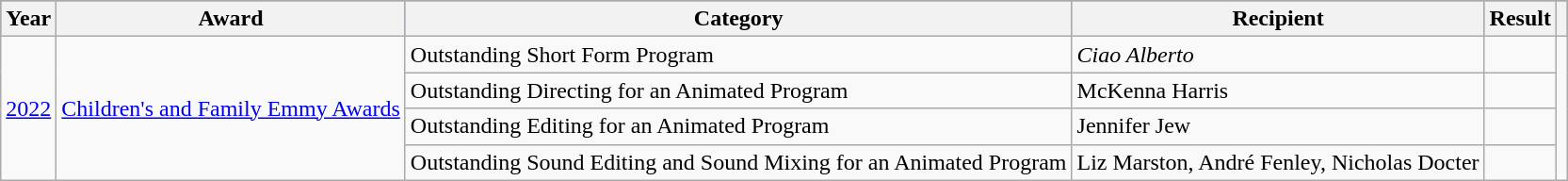<table class="wikitable">
<tr style="background:#96c; text-align:center;">
<th>Year</th>
<th>Award</th>
<th>Category</th>
<th>Recipient</th>
<th>Result</th>
<th></th>
</tr>
<tr>
<td rowspan="4"><a href='#'>2022</a></td>
<td rowspan="4"><a href='#'>Children's and Family Emmy Awards</a></td>
<td>Outstanding Short Form Program</td>
<td><em>Ciao Alberto</em></td>
<td></td>
<td rowspan="4" style="text-align:center;"></td>
</tr>
<tr>
<td>Outstanding Directing for an Animated Program</td>
<td>McKenna Harris</td>
<td></td>
</tr>
<tr>
<td>Outstanding Editing for an Animated Program</td>
<td>Jennifer Jew</td>
<td></td>
</tr>
<tr>
<td>Outstanding Sound Editing and Sound Mixing for an Animated Program</td>
<td>Liz Marston, André Fenley, Nicholas Docter</td>
<td></td>
</tr>
</table>
